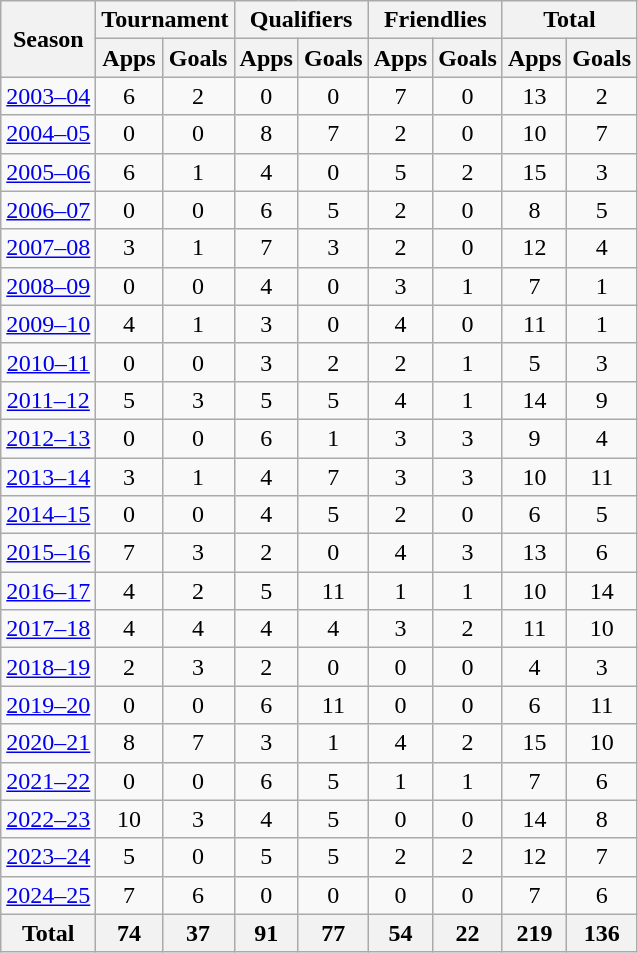<table class="wikitable" style="text-align:center">
<tr>
<th rowspan="2">Season</th>
<th colspan="2">Tournament</th>
<th colspan="2">Qualifiers</th>
<th colspan="2">Friendlies</th>
<th colspan="2">Total</th>
</tr>
<tr>
<th>Apps</th>
<th>Goals</th>
<th>Apps</th>
<th>Goals</th>
<th>Apps</th>
<th>Goals</th>
<th>Apps</th>
<th>Goals</th>
</tr>
<tr>
<td><a href='#'>2003–04</a></td>
<td>6</td>
<td>2</td>
<td>0</td>
<td>0</td>
<td>7</td>
<td>0</td>
<td>13</td>
<td>2</td>
</tr>
<tr>
<td><a href='#'>2004–05</a></td>
<td>0</td>
<td>0</td>
<td>8</td>
<td>7</td>
<td>2</td>
<td>0</td>
<td>10</td>
<td>7</td>
</tr>
<tr>
<td><a href='#'>2005–06</a></td>
<td>6</td>
<td>1</td>
<td>4</td>
<td>0</td>
<td>5</td>
<td>2</td>
<td>15</td>
<td>3</td>
</tr>
<tr>
<td><a href='#'>2006–07</a></td>
<td>0</td>
<td>0</td>
<td>6</td>
<td>5</td>
<td>2</td>
<td>0</td>
<td>8</td>
<td>5</td>
</tr>
<tr>
<td><a href='#'>2007–08</a></td>
<td>3</td>
<td>1</td>
<td>7</td>
<td>3</td>
<td>2</td>
<td>0</td>
<td>12</td>
<td>4</td>
</tr>
<tr>
<td><a href='#'>2008–09</a></td>
<td>0</td>
<td>0</td>
<td>4</td>
<td>0</td>
<td>3</td>
<td>1</td>
<td>7</td>
<td>1</td>
</tr>
<tr>
<td><a href='#'>2009–10</a></td>
<td>4</td>
<td>1</td>
<td>3</td>
<td>0</td>
<td>4</td>
<td>0</td>
<td>11</td>
<td>1</td>
</tr>
<tr>
<td><a href='#'>2010–11</a></td>
<td>0</td>
<td>0</td>
<td>3</td>
<td>2</td>
<td>2</td>
<td>1</td>
<td>5</td>
<td>3</td>
</tr>
<tr>
<td><a href='#'>2011–12</a></td>
<td>5</td>
<td>3</td>
<td>5</td>
<td>5</td>
<td>4</td>
<td>1</td>
<td>14</td>
<td>9</td>
</tr>
<tr>
<td><a href='#'>2012–13</a></td>
<td>0</td>
<td>0</td>
<td>6</td>
<td>1</td>
<td>3</td>
<td>3</td>
<td>9</td>
<td>4</td>
</tr>
<tr>
<td><a href='#'>2013–14</a></td>
<td>3</td>
<td>1</td>
<td>4</td>
<td>7</td>
<td>3</td>
<td>3</td>
<td>10</td>
<td>11</td>
</tr>
<tr>
<td><a href='#'>2014–15</a></td>
<td>0</td>
<td>0</td>
<td>4</td>
<td>5</td>
<td>2</td>
<td>0</td>
<td>6</td>
<td>5</td>
</tr>
<tr>
<td><a href='#'>2015–16</a></td>
<td>7</td>
<td>3</td>
<td>2</td>
<td>0</td>
<td>4</td>
<td>3</td>
<td>13</td>
<td>6</td>
</tr>
<tr>
<td><a href='#'>2016–17</a></td>
<td>4</td>
<td>2</td>
<td>5</td>
<td>11</td>
<td>1</td>
<td>1</td>
<td>10</td>
<td>14</td>
</tr>
<tr>
<td><a href='#'>2017–18</a></td>
<td>4</td>
<td>4</td>
<td>4</td>
<td>4</td>
<td>3</td>
<td>2</td>
<td>11</td>
<td>10</td>
</tr>
<tr>
<td><a href='#'>2018–19</a></td>
<td>2</td>
<td>3</td>
<td>2</td>
<td>0</td>
<td>0</td>
<td>0</td>
<td>4</td>
<td>3</td>
</tr>
<tr>
<td><a href='#'>2019–20</a></td>
<td>0</td>
<td>0</td>
<td>6</td>
<td>11</td>
<td>0</td>
<td>0</td>
<td>6</td>
<td>11</td>
</tr>
<tr>
<td><a href='#'>2020–21</a></td>
<td>8</td>
<td>7</td>
<td>3</td>
<td>1</td>
<td>4</td>
<td>2</td>
<td>15</td>
<td>10</td>
</tr>
<tr>
<td><a href='#'>2021–22</a></td>
<td>0</td>
<td>0</td>
<td>6</td>
<td>5</td>
<td>1</td>
<td>1</td>
<td>7</td>
<td>6</td>
</tr>
<tr>
<td><a href='#'>2022–23</a></td>
<td>10</td>
<td>3</td>
<td>4</td>
<td>5</td>
<td>0</td>
<td>0</td>
<td>14</td>
<td>8</td>
</tr>
<tr>
<td><a href='#'>2023–24</a></td>
<td>5</td>
<td>0</td>
<td>5</td>
<td>5</td>
<td>2</td>
<td>2</td>
<td>12</td>
<td>7</td>
</tr>
<tr>
<td><a href='#'>2024–25</a></td>
<td>7</td>
<td>6</td>
<td>0</td>
<td>0</td>
<td>0</td>
<td>0</td>
<td>7</td>
<td>6</td>
</tr>
<tr>
<th>Total</th>
<th>74</th>
<th>37</th>
<th>91</th>
<th>77</th>
<th>54</th>
<th>22</th>
<th>219</th>
<th>136</th>
</tr>
</table>
